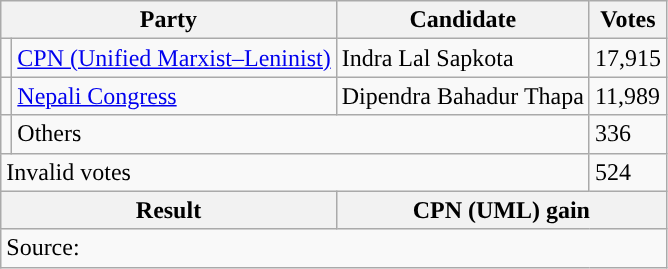<table class="wikitable">
<tr>
<th colspan="2">Party</th>
<th>Candidate</th>
<th>Votes</th>
</tr>
<tr>
<td style="background-color:"></td>
<td><a href='#'>CPN (Unified Marxist–Leninist)</a></td>
<td>Indra Lal Sapkota</td>
<td>17,915</td>
</tr>
<tr>
<td style="background-color:"></td>
<td><a href='#'>Nepali Congress</a></td>
<td>Dipendra Bahadur Thapa</td>
<td>11,989</td>
</tr>
<tr>
<td></td>
<td colspan="2">Others</td>
<td>336</td>
</tr>
<tr>
<td colspan="3">Invalid votes</td>
<td>524</td>
</tr>
<tr>
<th colspan="2">Result</th>
<th colspan="2">CPN (UML) gain</th>
</tr>
<tr>
<td colspan="4">Source: </td>
</tr>
</table>
